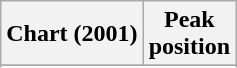<table class="wikitable sortable plainrowheaders" style="text-align:center;">
<tr>
<th scope="col">Chart (2001)</th>
<th scope="col">Peak<br>position</th>
</tr>
<tr>
</tr>
<tr>
</tr>
<tr>
</tr>
</table>
